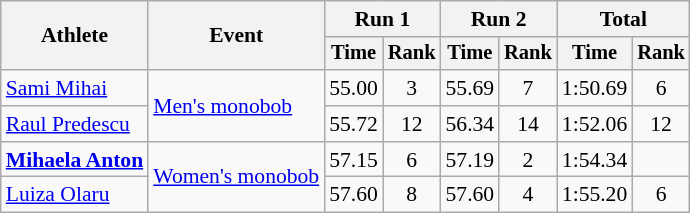<table class="wikitable" style="font-size:90%">
<tr>
<th rowspan="2">Athlete</th>
<th rowspan="2">Event</th>
<th colspan="2">Run 1</th>
<th colspan="2">Run 2</th>
<th colspan="2">Total</th>
</tr>
<tr style="font-size:95%">
<th>Time</th>
<th>Rank</th>
<th>Time</th>
<th>Rank</th>
<th>Time</th>
<th>Rank</th>
</tr>
<tr align=center>
<td align=left><a href='#'>Sami Mihai</a></td>
<td align=left rowspan=2><a href='#'>Men's monobob</a></td>
<td>55.00</td>
<td>3</td>
<td>55.69</td>
<td>7</td>
<td>1:50.69</td>
<td>6</td>
</tr>
<tr align=center>
<td align=left><a href='#'>Raul Predescu</a></td>
<td>55.72</td>
<td>12</td>
<td>56.34</td>
<td>14</td>
<td>1:52.06</td>
<td>12</td>
</tr>
<tr align=center>
<td align=left><strong><a href='#'>Mihaela Anton</a></strong></td>
<td align=left rowspan=2><a href='#'>Women's monobob</a></td>
<td>57.15</td>
<td>6</td>
<td>57.19</td>
<td>2</td>
<td>1:54.34</td>
<td></td>
</tr>
<tr align=center>
<td align=left><a href='#'>Luiza Olaru</a></td>
<td>57.60</td>
<td>8</td>
<td>57.60</td>
<td>4</td>
<td>1:55.20</td>
<td>6</td>
</tr>
</table>
